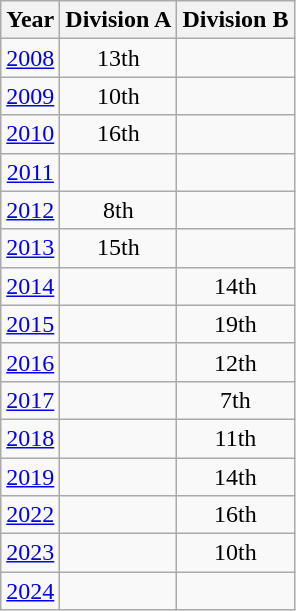<table class="wikitable" style="text-align:center">
<tr>
<th>Year</th>
<th>Division A</th>
<th>Division B</th>
</tr>
<tr>
<td><a href='#'>2008</a></td>
<td>13th</td>
<td></td>
</tr>
<tr>
<td><a href='#'>2009</a></td>
<td>10th</td>
<td></td>
</tr>
<tr>
<td><a href='#'>2010</a></td>
<td>16th</td>
<td></td>
</tr>
<tr>
<td><a href='#'>2011</a></td>
<td></td>
<td></td>
</tr>
<tr>
<td><a href='#'>2012</a></td>
<td>8th</td>
<td></td>
</tr>
<tr>
<td><a href='#'>2013</a></td>
<td>15th</td>
<td></td>
</tr>
<tr>
<td><a href='#'>2014</a></td>
<td></td>
<td>14th</td>
</tr>
<tr>
<td><a href='#'>2015</a></td>
<td></td>
<td>19th</td>
</tr>
<tr>
<td><a href='#'>2016</a></td>
<td></td>
<td>12th</td>
</tr>
<tr>
<td><a href='#'>2017</a></td>
<td></td>
<td>7th</td>
</tr>
<tr>
<td><a href='#'>2018</a></td>
<td></td>
<td>11th</td>
</tr>
<tr>
<td><a href='#'>2019</a></td>
<td></td>
<td>14th</td>
</tr>
<tr>
<td><a href='#'>2022</a></td>
<td></td>
<td>16th</td>
</tr>
<tr>
<td><a href='#'>2023</a></td>
<td></td>
<td>10th</td>
</tr>
<tr>
<td><a href='#'>2024</a></td>
<td></td>
<td></td>
</tr>
</table>
